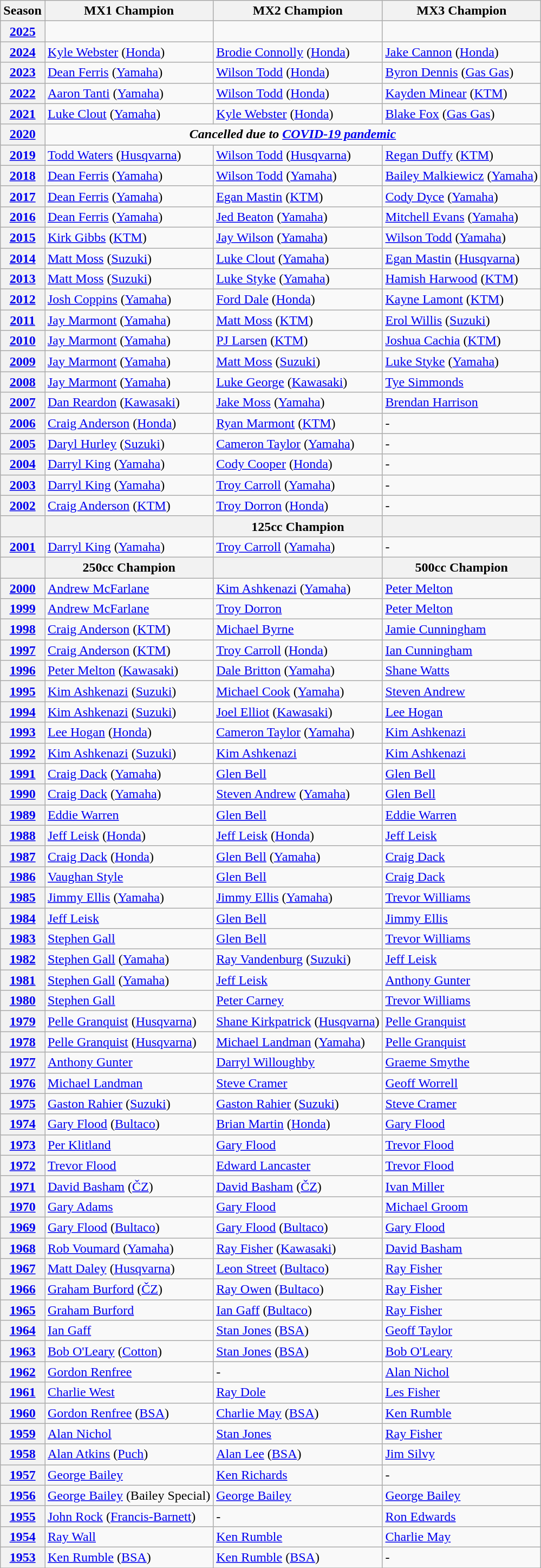<table class="wikitable">
<tr>
<th>Season</th>
<th>MX1 Champion</th>
<th>MX2 Champion</th>
<th>MX3 Champion</th>
</tr>
<tr>
<th><a href='#'>2025</a></th>
<td></td>
<td></td>
<td></td>
</tr>
<tr>
<th><a href='#'>2024</a></th>
<td> <a href='#'>Kyle Webster</a> (<a href='#'>Honda</a>)</td>
<td> <a href='#'>Brodie Connolly</a> (<a href='#'>Honda</a>)</td>
<td> <a href='#'>Jake Cannon</a> (<a href='#'>Honda</a>)</td>
</tr>
<tr>
<th><a href='#'>2023</a></th>
<td> <a href='#'>Dean Ferris</a> (<a href='#'>Yamaha</a>)</td>
<td> <a href='#'>Wilson Todd</a> (<a href='#'>Honda</a>)</td>
<td> <a href='#'>Byron Dennis</a> (<a href='#'>Gas Gas</a>)</td>
</tr>
<tr>
<th><a href='#'>2022</a></th>
<td> <a href='#'>Aaron Tanti</a> (<a href='#'>Yamaha</a>)</td>
<td> <a href='#'>Wilson Todd</a> (<a href='#'>Honda</a>)</td>
<td> <a href='#'>Kayden Minear</a> (<a href='#'>KTM</a>)</td>
</tr>
<tr>
<th><a href='#'>2021</a></th>
<td> <a href='#'>Luke Clout</a> (<a href='#'>Yamaha</a>)</td>
<td> <a href='#'>Kyle Webster</a> (<a href='#'>Honda</a>)</td>
<td> <a href='#'>Blake Fox</a> (<a href='#'>Gas Gas</a>)</td>
</tr>
<tr>
<th><a href='#'>2020</a></th>
<td colspan=3 align=center><strong><em>Cancelled<strong> due to <a href='#'>COVID-19 pandemic</a><em></td>
</tr>
<tr>
<th><a href='#'>2019</a></th>
<td> <a href='#'>Todd Waters</a> (<a href='#'>Husqvarna</a>)</td>
<td> <a href='#'>Wilson Todd</a> (<a href='#'>Husqvarna</a>)</td>
<td> <a href='#'>Regan Duffy</a> (<a href='#'>KTM</a>)</td>
</tr>
<tr>
<th><a href='#'>2018</a></th>
<td> <a href='#'>Dean Ferris</a> (<a href='#'>Yamaha</a>)</td>
<td> <a href='#'>Wilson Todd</a> (<a href='#'>Yamaha</a>)</td>
<td> <a href='#'>Bailey Malkiewicz</a> (<a href='#'>Yamaha</a>)</td>
</tr>
<tr>
<th><a href='#'>2017</a></th>
<td> <a href='#'>Dean Ferris</a> (<a href='#'>Yamaha</a>)</td>
<td> <a href='#'>Egan Mastin</a> (<a href='#'>KTM</a>)</td>
<td> <a href='#'>Cody Dyce</a> (<a href='#'>Yamaha</a>)</td>
</tr>
<tr>
<th><a href='#'>2016</a></th>
<td> <a href='#'>Dean Ferris</a> (<a href='#'>Yamaha</a>)</td>
<td> <a href='#'>Jed Beaton</a> (<a href='#'>Yamaha</a>)</td>
<td> <a href='#'>Mitchell Evans</a> (<a href='#'>Yamaha</a>)</td>
</tr>
<tr>
<th><a href='#'>2015</a></th>
<td> <a href='#'>Kirk Gibbs</a> (<a href='#'>KTM</a>)</td>
<td> <a href='#'>Jay Wilson</a> (<a href='#'>Yamaha</a>)</td>
<td> <a href='#'>Wilson Todd</a> (<a href='#'>Yamaha</a>)</td>
</tr>
<tr>
<th><a href='#'>2014</a></th>
<td> <a href='#'>Matt Moss</a> (<a href='#'>Suzuki</a>)</td>
<td> <a href='#'>Luke Clout</a> (<a href='#'>Yamaha</a>)</td>
<td> <a href='#'>Egan Mastin</a> (<a href='#'>Husqvarna</a>)</td>
</tr>
<tr>
<th><a href='#'>2013</a></th>
<td> <a href='#'>Matt Moss</a> (<a href='#'>Suzuki</a>)</td>
<td> <a href='#'>Luke Styke</a> (<a href='#'>Yamaha</a>)</td>
<td> <a href='#'>Hamish Harwood</a> (<a href='#'>KTM</a>)</td>
</tr>
<tr>
<th><a href='#'>2012</a></th>
<td> <a href='#'>Josh Coppins</a> (<a href='#'>Yamaha</a>)</td>
<td> <a href='#'>Ford Dale</a> (<a href='#'>Honda</a>)</td>
<td> <a href='#'>Kayne Lamont</a> (<a href='#'>KTM</a>)</td>
</tr>
<tr>
<th><a href='#'>2011</a></th>
<td> <a href='#'>Jay Marmont</a> (<a href='#'>Yamaha</a>)</td>
<td> <a href='#'>Matt Moss</a> (<a href='#'>KTM</a>)</td>
<td> <a href='#'>Erol Willis</a> (<a href='#'>Suzuki</a>)</td>
</tr>
<tr>
<th><a href='#'>2010</a></th>
<td> <a href='#'>Jay Marmont</a> (<a href='#'>Yamaha</a>)</td>
<td> <a href='#'>PJ Larsen</a> (<a href='#'>KTM</a>)</td>
<td> <a href='#'>Joshua Cachia</a> (<a href='#'>KTM</a>)</td>
</tr>
<tr>
<th><a href='#'>2009</a></th>
<td> <a href='#'>Jay Marmont</a> (<a href='#'>Yamaha</a>)</td>
<td> <a href='#'>Matt Moss</a> (<a href='#'>Suzuki</a>)</td>
<td> <a href='#'>Luke Styke</a> (<a href='#'>Yamaha</a>)</td>
</tr>
<tr>
<th><a href='#'>2008</a></th>
<td> <a href='#'>Jay Marmont</a> (<a href='#'>Yamaha</a>)</td>
<td> <a href='#'>Luke George</a> (<a href='#'>Kawasaki</a>)</td>
<td> <a href='#'>Tye Simmonds</a></td>
</tr>
<tr>
<th><a href='#'>2007</a></th>
<td> <a href='#'>Dan Reardon</a> (<a href='#'>Kawasaki</a>)</td>
<td> <a href='#'>Jake Moss</a> (<a href='#'>Yamaha</a>)</td>
<td> <a href='#'>Brendan Harrison</a></td>
</tr>
<tr>
<th><a href='#'>2006</a></th>
<td> <a href='#'>Craig Anderson</a> (<a href='#'>Honda</a>)</td>
<td> <a href='#'>Ryan Marmont</a> (<a href='#'>KTM</a>)</td>
<td>-</td>
</tr>
<tr>
<th><a href='#'>2005</a></th>
<td> <a href='#'>Daryl Hurley</a> (<a href='#'>Suzuki</a>)</td>
<td> <a href='#'>Cameron Taylor</a> (<a href='#'>Yamaha</a>)</td>
<td>-</td>
</tr>
<tr>
<th><a href='#'>2004</a></th>
<td> <a href='#'>Darryl King</a> (<a href='#'>Yamaha</a>)</td>
<td> <a href='#'>Cody Cooper</a> (<a href='#'>Honda</a>)</td>
<td>-</td>
</tr>
<tr>
<th><a href='#'>2003</a></th>
<td> <a href='#'>Darryl King</a> (<a href='#'>Yamaha</a>)</td>
<td> <a href='#'>Troy Carroll</a> (<a href='#'>Yamaha</a>)</td>
<td>-</td>
</tr>
<tr>
<th><a href='#'>2002</a></th>
<td> <a href='#'>Craig Anderson</a> (<a href='#'>KTM</a>)</td>
<td> <a href='#'>Troy Dorron</a> (<a href='#'>Honda</a>)</td>
<td>-</td>
</tr>
<tr>
<th></th>
<th></th>
<th>125cc Champion</th>
<th></th>
</tr>
<tr>
<th><a href='#'>2001</a></th>
<td> <a href='#'>Darryl King</a> (<a href='#'>Yamaha</a>)</td>
<td> <a href='#'>Troy Carroll</a> (<a href='#'>Yamaha</a>)</td>
<td>-</td>
</tr>
<tr>
<th></th>
<th>250cc Champion</th>
<th></th>
<th>500cc Champion</th>
</tr>
<tr>
<th><a href='#'>2000</a></th>
<td> <a href='#'>Andrew McFarlane</a></td>
<td> <a href='#'>Kim Ashkenazi</a> (<a href='#'>Yamaha</a>)</td>
<td> <a href='#'>Peter Melton</a></td>
</tr>
<tr>
<th><a href='#'>1999</a></th>
<td> <a href='#'>Andrew McFarlane</a></td>
<td> <a href='#'>Troy Dorron</a></td>
<td> <a href='#'>Peter Melton</a></td>
</tr>
<tr>
<th><a href='#'>1998</a></th>
<td> <a href='#'>Craig Anderson</a> (<a href='#'>KTM</a>)</td>
<td> <a href='#'>Michael Byrne</a></td>
<td> <a href='#'>Jamie Cunningham</a></td>
</tr>
<tr>
<th><a href='#'>1997</a></th>
<td> <a href='#'>Craig Anderson</a> (<a href='#'>KTM</a>)</td>
<td> <a href='#'>Troy Carroll</a> (<a href='#'>Honda</a>)</td>
<td> <a href='#'>Ian Cunningham</a></td>
</tr>
<tr>
<th><a href='#'>1996</a></th>
<td> <a href='#'>Peter Melton</a> (<a href='#'>Kawasaki</a>)</td>
<td> <a href='#'>Dale Britton</a> (<a href='#'>Yamaha</a>)</td>
<td> <a href='#'>Shane Watts</a></td>
</tr>
<tr>
<th><a href='#'>1995</a></th>
<td> <a href='#'>Kim Ashkenazi</a> (<a href='#'>Suzuki</a>)</td>
<td> <a href='#'>Michael Cook</a> (<a href='#'>Yamaha</a>)</td>
<td> <a href='#'>Steven Andrew</a></td>
</tr>
<tr>
<th><a href='#'>1994</a></th>
<td> <a href='#'>Kim Ashkenazi</a> (<a href='#'>Suzuki</a>)</td>
<td> <a href='#'>Joel Elliot</a> (<a href='#'>Kawasaki</a>)</td>
<td> <a href='#'>Lee Hogan</a></td>
</tr>
<tr>
<th><a href='#'>1993</a></th>
<td> <a href='#'>Lee Hogan</a> (<a href='#'>Honda</a>)</td>
<td> <a href='#'>Cameron Taylor</a> (<a href='#'>Yamaha</a>)</td>
<td> <a href='#'>Kim Ashkenazi</a></td>
</tr>
<tr>
<th><a href='#'>1992</a></th>
<td> <a href='#'>Kim Ashkenazi</a> (<a href='#'>Suzuki</a>)</td>
<td> <a href='#'>Kim Ashkenazi</a></td>
<td> <a href='#'>Kim Ashkenazi</a></td>
</tr>
<tr>
<th><a href='#'>1991</a></th>
<td> <a href='#'>Craig Dack</a> (<a href='#'>Yamaha</a>)</td>
<td> <a href='#'>Glen Bell</a></td>
<td> <a href='#'>Glen Bell</a></td>
</tr>
<tr>
<th><a href='#'>1990</a></th>
<td> <a href='#'>Craig Dack</a> (<a href='#'>Yamaha</a>)</td>
<td> <a href='#'>Steven Andrew</a> (<a href='#'>Yamaha</a>)</td>
<td> <a href='#'>Glen Bell</a></td>
</tr>
<tr>
<th><a href='#'>1989</a></th>
<td> <a href='#'>Eddie Warren</a></td>
<td> <a href='#'>Glen Bell</a></td>
<td> <a href='#'>Eddie Warren</a></td>
</tr>
<tr>
<th><a href='#'>1988</a></th>
<td> <a href='#'>Jeff Leisk</a> (<a href='#'>Honda</a>)</td>
<td> <a href='#'>Jeff Leisk</a> (<a href='#'>Honda</a>)</td>
<td> <a href='#'>Jeff Leisk</a></td>
</tr>
<tr>
<th><a href='#'>1987</a></th>
<td> <a href='#'>Craig Dack</a> (<a href='#'>Honda</a>)</td>
<td> <a href='#'>Glen Bell</a> (<a href='#'>Yamaha</a>)</td>
<td> <a href='#'>Craig Dack</a></td>
</tr>
<tr>
<th><a href='#'>1986</a></th>
<td> <a href='#'>Vaughan Style</a></td>
<td> <a href='#'>Glen Bell</a></td>
<td> <a href='#'>Craig Dack</a></td>
</tr>
<tr>
<th><a href='#'>1985</a></th>
<td> <a href='#'>Jimmy Ellis</a> (<a href='#'>Yamaha</a>)</td>
<td> <a href='#'>Jimmy Ellis</a> (<a href='#'>Yamaha</a>)</td>
<td> <a href='#'>Trevor Williams</a></td>
</tr>
<tr>
<th><a href='#'>1984</a></th>
<td> <a href='#'>Jeff Leisk</a></td>
<td> <a href='#'>Glen Bell</a></td>
<td> <a href='#'>Jimmy Ellis</a></td>
</tr>
<tr>
<th><a href='#'>1983</a></th>
<td> <a href='#'>Stephen Gall</a></td>
<td> <a href='#'>Glen Bell</a></td>
<td> <a href='#'>Trevor Williams</a></td>
</tr>
<tr>
<th><a href='#'>1982</a></th>
<td> <a href='#'>Stephen Gall</a> (<a href='#'>Yamaha</a>)</td>
<td> <a href='#'>Ray Vandenburg</a> (<a href='#'>Suzuki</a>)</td>
<td> <a href='#'>Jeff Leisk</a></td>
</tr>
<tr>
<th><a href='#'>1981</a></th>
<td> <a href='#'>Stephen Gall</a> (<a href='#'>Yamaha</a>)</td>
<td> <a href='#'>Jeff Leisk</a></td>
<td> <a href='#'>Anthony Gunter</a></td>
</tr>
<tr>
<th><a href='#'>1980</a></th>
<td> <a href='#'>Stephen Gall</a></td>
<td> <a href='#'>Peter Carney</a></td>
<td> <a href='#'>Trevor Williams</a></td>
</tr>
<tr>
<th><a href='#'>1979</a></th>
<td> <a href='#'>Pelle Granquist</a> (<a href='#'>Husqvarna</a>)</td>
<td> <a href='#'>Shane Kirkpatrick</a> (<a href='#'>Husqvarna</a>)</td>
<td> <a href='#'>Pelle Granquist</a></td>
</tr>
<tr>
<th><a href='#'>1978</a></th>
<td> <a href='#'>Pelle Granquist</a> (<a href='#'>Husqvarna</a>)</td>
<td> <a href='#'>Michael Landman</a> (<a href='#'>Yamaha</a>)</td>
<td> <a href='#'>Pelle Granquist</a></td>
</tr>
<tr>
<th><a href='#'>1977</a></th>
<td> <a href='#'>Anthony Gunter</a></td>
<td> <a href='#'>Darryl Willoughby</a></td>
<td> <a href='#'>Graeme Smythe</a></td>
</tr>
<tr>
<th><a href='#'>1976</a></th>
<td> <a href='#'>Michael Landman</a></td>
<td> <a href='#'>Steve Cramer</a></td>
<td> <a href='#'>Geoff Worrell</a></td>
</tr>
<tr>
<th><a href='#'>1975</a></th>
<td> <a href='#'>Gaston Rahier</a> (<a href='#'>Suzuki</a>)</td>
<td> <a href='#'>Gaston Rahier</a> (<a href='#'>Suzuki</a>)</td>
<td> <a href='#'>Steve Cramer</a></td>
</tr>
<tr>
<th><a href='#'>1974</a></th>
<td> <a href='#'>Gary Flood</a> (<a href='#'>Bultaco</a>)</td>
<td> <a href='#'>Brian Martin</a> (<a href='#'>Honda</a>)</td>
<td> <a href='#'>Gary Flood</a></td>
</tr>
<tr>
<th><a href='#'>1973</a></th>
<td> <a href='#'>Per Klitland</a></td>
<td> <a href='#'>Gary Flood</a></td>
<td> <a href='#'>Trevor Flood</a></td>
</tr>
<tr>
<th><a href='#'>1972</a></th>
<td> <a href='#'>Trevor Flood</a></td>
<td> <a href='#'>Edward Lancaster</a></td>
<td> <a href='#'>Trevor Flood</a></td>
</tr>
<tr>
<th><a href='#'>1971</a></th>
<td> <a href='#'>David Basham</a> (<a href='#'>ČZ</a>)</td>
<td> <a href='#'>David Basham</a> (<a href='#'>ČZ</a>)</td>
<td> <a href='#'>Ivan Miller</a></td>
</tr>
<tr>
<th><a href='#'>1970</a></th>
<td> <a href='#'>Gary Adams</a></td>
<td> <a href='#'>Gary Flood</a></td>
<td> <a href='#'>Michael Groom</a></td>
</tr>
<tr>
<th><a href='#'>1969</a></th>
<td> <a href='#'>Gary Flood</a> (<a href='#'>Bultaco</a>)</td>
<td> <a href='#'>Gary Flood</a> (<a href='#'>Bultaco</a>)</td>
<td> <a href='#'>Gary Flood</a></td>
</tr>
<tr>
<th><a href='#'>1968</a></th>
<td> <a href='#'>Rob Voumard</a> (<a href='#'>Yamaha</a>)</td>
<td> <a href='#'>Ray Fisher</a> (<a href='#'>Kawasaki</a>)</td>
<td> <a href='#'>David Basham</a></td>
</tr>
<tr>
<th><a href='#'>1967</a></th>
<td> <a href='#'>Matt Daley</a> (<a href='#'>Husqvarna</a>)</td>
<td> <a href='#'>Leon Street</a> (<a href='#'>Bultaco</a>)</td>
<td> <a href='#'>Ray Fisher</a></td>
</tr>
<tr>
<th><a href='#'>1966</a></th>
<td> <a href='#'>Graham Burford</a> (<a href='#'>ČZ</a>)</td>
<td> <a href='#'>Ray Owen</a> (<a href='#'>Bultaco</a>)</td>
<td> <a href='#'>Ray Fisher</a></td>
</tr>
<tr>
<th><a href='#'>1965</a></th>
<td> <a href='#'>Graham Burford</a></td>
<td> <a href='#'>Ian Gaff</a> (<a href='#'>Bultaco</a>)</td>
<td> <a href='#'>Ray Fisher</a></td>
</tr>
<tr>
<th><a href='#'>1964</a></th>
<td> <a href='#'>Ian Gaff</a></td>
<td> <a href='#'>Stan Jones</a> (<a href='#'>BSA</a>)</td>
<td> <a href='#'>Geoff Taylor</a></td>
</tr>
<tr>
<th><a href='#'>1963</a></th>
<td> <a href='#'>Bob O'Leary</a> (<a href='#'>Cotton</a>)</td>
<td> <a href='#'>Stan Jones</a> (<a href='#'>BSA</a>)</td>
<td> <a href='#'>Bob O'Leary</a></td>
</tr>
<tr>
<th><a href='#'>1962</a></th>
<td> <a href='#'>Gordon Renfree</a></td>
<td>-</td>
<td> <a href='#'>Alan Nichol</a></td>
</tr>
<tr>
<th><a href='#'>1961</a></th>
<td> <a href='#'>Charlie West</a></td>
<td> <a href='#'>Ray Dole</a></td>
<td> <a href='#'>Les Fisher</a></td>
</tr>
<tr>
<th><a href='#'>1960</a></th>
<td> <a href='#'>Gordon Renfree</a> (<a href='#'>BSA</a>)</td>
<td> <a href='#'>Charlie May</a> (<a href='#'>BSA</a>)</td>
<td> <a href='#'>Ken Rumble</a></td>
</tr>
<tr>
<th><a href='#'>1959</a></th>
<td> <a href='#'>Alan Nichol</a></td>
<td> <a href='#'>Stan Jones</a></td>
<td> <a href='#'>Ray Fisher</a></td>
</tr>
<tr>
<th><a href='#'>1958</a></th>
<td> <a href='#'>Alan Atkins</a> (<a href='#'>Puch</a>)</td>
<td> <a href='#'>Alan Lee</a> (<a href='#'>BSA</a>)</td>
<td> <a href='#'>Jim Silvy</a></td>
</tr>
<tr>
<th><a href='#'>1957</a></th>
<td> <a href='#'>George Bailey</a></td>
<td> <a href='#'>Ken Richards</a></td>
<td>-</td>
</tr>
<tr>
<th><a href='#'>1956</a></th>
<td> <a href='#'>George Bailey</a> (Bailey Special)</td>
<td> <a href='#'>George Bailey</a></td>
<td> <a href='#'>George Bailey</a></td>
</tr>
<tr>
<th><a href='#'>1955</a></th>
<td> <a href='#'>John Rock</a> (<a href='#'>Francis-Barnett</a>)</td>
<td>-</td>
<td> <a href='#'>Ron Edwards</a></td>
</tr>
<tr>
<th><a href='#'>1954</a></th>
<td> <a href='#'>Ray Wall</a></td>
<td> <a href='#'>Ken Rumble</a></td>
<td> <a href='#'>Charlie May</a></td>
</tr>
<tr>
<th><a href='#'>1953</a></th>
<td> <a href='#'>Ken Rumble</a> (<a href='#'>BSA</a>)</td>
<td> <a href='#'>Ken Rumble</a> (<a href='#'>BSA</a>)</td>
<td>-</td>
</tr>
<tr>
</tr>
</table>
